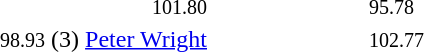<table style="text-align:center">
<tr>
<th width=223></th>
<th width=100></th>
<th width=223></th>
</tr>
<tr>
<td align=right><small>101.80</small> </td>
<td></td>
<td align=left> <small>95.78</small></td>
</tr>
<tr>
<td align=right><small>98.93</small> (3) <a href='#'>Peter Wright</a> </td>
<td></td>
<td align=left> <small>102.77</small></td>
</tr>
</table>
